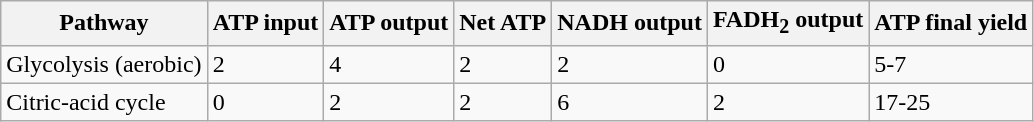<table class="wikitable">
<tr>
<th>Pathway</th>
<th>ATP input</th>
<th>ATP output</th>
<th>Net ATP</th>
<th>NADH output</th>
<th>FADH<sub>2</sub> output</th>
<th>ATP final yield</th>
</tr>
<tr>
<td>Glycolysis (aerobic)</td>
<td>2</td>
<td>4</td>
<td>2</td>
<td>2</td>
<td>0</td>
<td>5-7</td>
</tr>
<tr>
<td>Citric-acid cycle</td>
<td>0</td>
<td>2</td>
<td>2</td>
<td>6</td>
<td>2</td>
<td>17-25</td>
</tr>
</table>
